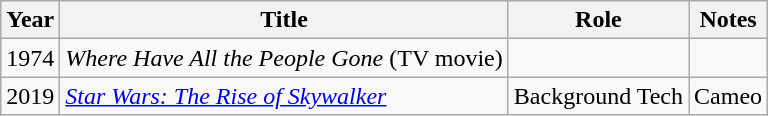<table class="wikitable">
<tr>
<th>Year</th>
<th>Title</th>
<th>Role</th>
<th>Notes</th>
</tr>
<tr>
<td>1974</td>
<td><em>Where Have All the People Gone</em> (TV movie)</td>
<td></td>
</tr>
<tr>
<td>2019</td>
<td><em><a href='#'>Star Wars: The Rise of Skywalker</a></td>
<td>Background Tech</td>
<td>Cameo</td>
</tr>
</table>
